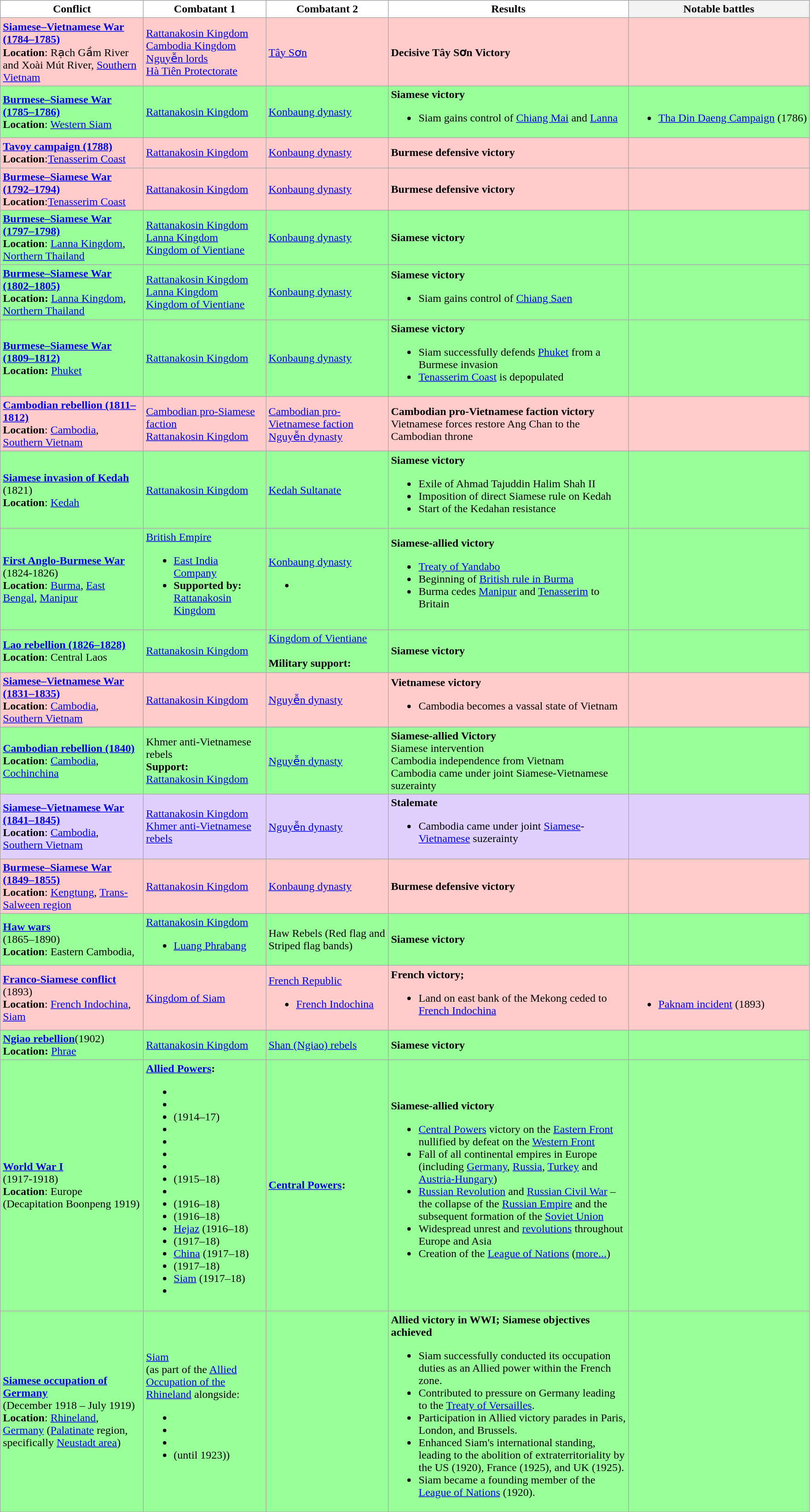<table class="wikitable">
<tr>
<th style="background-color:white;" rowspan="1"width=200px><span>Conflict</span></th>
<th style="background-color:white;" rowspan="1" width=170px><span>Combatant 1</span></th>
<th style="background-color:white;" rowspan="1" width=170px><span>Combatant 2</span></th>
<th style="background-color:white;" rowspan="1" width=340px><span>Results</span></th>
<th>Notable battles</th>
</tr>
<tr bgcolor="#FFCCCB">
<td><strong><a href='#'>Siamese–Vietnamese War (1784–1785)</a></strong><br><strong>Location</strong>: Rạch Gầm River and Xoài Mút River, <a href='#'>Southern Vietnam</a></td>
<td> <a href='#'>Rattanakosin Kingdom</a><br> <a href='#'>Cambodia Kingdom</a><br> <a href='#'>Nguyễn lords</a><br><a href='#'>Hà Tiên Protectorate</a></td>
<td><a href='#'>Tây Sơn</a></td>
<td><strong>Decisive Tây Sơn Victory</strong></td>
<td></td>
</tr>
<tr bgcolor="#99ff99">
<td><strong><a href='#'>Burmese–Siamese War (1785–1786)</a></strong><br><strong>Location</strong>: <a href='#'>Western Siam</a></td>
<td> <a href='#'>Rattanakosin Kingdom</a></td>
<td> <a href='#'>Konbaung dynasty</a></td>
<td><strong>Siamese victory</strong><br><ul><li>Siam gains control of <a href='#'>Chiang Mai</a> and <a href='#'>Lanna</a></li></ul></td>
<td><br><ul><li><a href='#'>Tha Din Daeng Campaign</a> (1786)</li></ul></td>
</tr>
<tr bgcolor="#FFCCCB">
<td><strong><a href='#'>Tavoy campaign (1788)</a></strong><br><strong>Location</strong>:<a href='#'>Tenasserim Coast</a></td>
<td> <a href='#'>Rattanakosin Kingdom</a></td>
<td> <a href='#'>Konbaung dynasty</a></td>
<td><strong>Burmese defensive victory</strong></td>
<td></td>
</tr>
<tr bgcolor="#FFCCCB">
<td><strong><a href='#'>Burmese–Siamese War (1792–1794)</a></strong><br><strong>Location</strong>:<a href='#'>Tenasserim Coast</a></td>
<td> <a href='#'>Rattanakosin Kingdom</a></td>
<td> <a href='#'>Konbaung dynasty</a></td>
<td><strong>Burmese defensive victory</strong></td>
<td></td>
</tr>
<tr bgcolor="#99ff99">
<td><strong><a href='#'>Burmese–Siamese War (1797–1798)</a></strong><br><strong>Location</strong>: <a href='#'>Lanna Kingdom</a>, <a href='#'>Northern Thailand</a></td>
<td> <a href='#'>Rattanakosin Kingdom</a><br><a href='#'>Lanna Kingdom</a><br> <a href='#'>Kingdom of Vientiane</a></td>
<td> <a href='#'>Konbaung dynasty</a></td>
<td><strong>Siamese victory</strong></td>
<td></td>
</tr>
<tr bgcolor="#99ff99">
<td><strong><a href='#'>Burmese–Siamese War (1802–1805)</a></strong><br><strong>Location:</strong> <a href='#'>Lanna Kingdom</a>, <a href='#'>Northern Thailand</a></td>
<td> <a href='#'>Rattanakosin Kingdom</a><br><a href='#'>Lanna Kingdom</a><br> <a href='#'>Kingdom of Vientiane</a></td>
<td> <a href='#'>Konbaung dynasty</a></td>
<td><strong>Siamese victory</strong><br><ul><li>Siam gains control of <a href='#'>Chiang Saen</a></li></ul></td>
<td></td>
</tr>
<tr bgcolor="#99ff99">
<td><strong><a href='#'>Burmese–Siamese War (1809–1812)</a></strong><br><strong>Location:</strong> <a href='#'>Phuket</a></td>
<td> <a href='#'>Rattanakosin Kingdom</a></td>
<td> <a href='#'>Konbaung dynasty</a></td>
<td><strong>Siamese victory</strong><br><ul><li>Siam successfully defends <a href='#'>Phuket</a> from a Burmese invasion</li><li><a href='#'>Tenasserim Coast</a> is depopulated</li></ul></td>
<td></td>
</tr>
<tr bgcolor="#FFCCCB">
<td><strong><a href='#'>Cambodian rebellion (1811–1812)</a></strong><br><strong>Location</strong>: <a href='#'>Cambodia</a>, <a href='#'>Southern Vietnam</a></td>
<td> <a href='#'>Cambodian pro-Siamese faction</a><br> <a href='#'>Rattanakosin Kingdom</a></td>
<td> <a href='#'>Cambodian pro-Vietnamese faction</a><br>  <a href='#'>Nguyễn dynasty</a></td>
<td><strong>Cambodian pro-Vietnamese faction victory</strong><br>Vietnamese forces restore Ang Chan to the Cambodian throne</td>
<td></td>
</tr>
<tr bgcolor="#99ff99">
<td><strong><a href='#'>Siamese invasion of Kedah</a></strong><br>(1821)<br><strong>Location</strong>: <a href='#'>Kedah</a></td>
<td> <a href='#'>Rattanakosin Kingdom</a></td>
<td> <a href='#'>Kedah Sultanate</a></td>
<td><strong>Siamese victory</strong><br><ul><li>Exile of Ahmad Tajuddin Halim Shah II</li><li>Imposition of direct Siamese rule on Kedah</li><li>Start of the Kedahan resistance</li></ul></td>
<td></td>
</tr>
<tr bgcolor="#99ff99">
<td><strong><a href='#'>First Anglo-Burmese War</a></strong><br>(1824-1826)<br><strong>Location</strong>: <a href='#'>Burma</a>, <a href='#'>East Bengal</a>, <a href='#'>Manipur</a>
</td>
<td> <a href='#'>British Empire</a><br><ul><li> <a href='#'>East India Company</a></li><li><strong>Supported by:</strong><br> <a href='#'>Rattanakosin Kingdom</a></li></ul></td>
<td> <a href='#'>Konbaung dynasty</a><br><ul><li></li></ul></td>
<td><strong>Siamese-allied victory</strong><br><ul><li><a href='#'>Treaty of Yandabo</a></li><li>Beginning of <a href='#'>British rule in Burma</a></li><li>Burma cedes <a href='#'>Manipur</a> and <a href='#'>Tenasserim</a> to Britain</li></ul></td>
<td></td>
</tr>
<tr bgcolor="#99ff99">
<td><strong><a href='#'>Lao rebellion (1826–1828)</a></strong><br><strong>Location</strong>: Central Laos</td>
<td> <a href='#'>Rattanakosin Kingdom</a></td>
<td> <a href='#'>Kingdom of Vientiane</a><br><br><strong>Military support:</strong><br></td>
<td><strong>Siamese victory</strong></td>
<td></td>
</tr>
<tr bgcolor="#FFCCCB">
<td><strong><a href='#'>Siamese–Vietnamese War (1831–1835)</a></strong><br><strong>Location</strong>: <a href='#'>Cambodia</a>, <a href='#'>Southern Vietnam</a>
</td>
<td> <a href='#'>Rattanakosin Kingdom</a></td>
<td><a href='#'>Nguyễn dynasty</a></td>
<td><strong>Vietnamese victory</strong><br><ul><li>Cambodia becomes a vassal state of Vietnam</li></ul></td>
<td></td>
</tr>
<tr bgcolor="#99ff99">
<td><strong><a href='#'>Cambodian rebellion (1840)</a></strong><br><strong>Location</strong>: <a href='#'>Cambodia</a>, <a href='#'>Cochinchina</a></td>
<td> Khmer anti-Vietnamese rebels<br><strong>Support:</strong> <br> <a href='#'>Rattanakosin Kingdom</a></td>
<td><a href='#'>Nguyễn dynasty</a></td>
<td><strong>Siamese-allied Victory</strong><br>Siamese intervention<br>Cambodia independence from Vietnam<br>Cambodia came under joint Siamese-Vietnamese suzerainty</td>
<td></td>
</tr>
<tr bgcolor="#E0D0FF">
<td><strong><a href='#'>Siamese–Vietnamese War (1841–1845)</a></strong><br><strong>Location</strong>: <a href='#'>Cambodia</a>, <a href='#'>Southern Vietnam</a>
</td>
<td> <a href='#'>Rattanakosin Kingdom</a><br> <a href='#'>Khmer anti-Vietnamese rebels</a></td>
<td><a href='#'>Nguyễn dynasty</a></td>
<td><strong>Stalemate</strong><br><ul><li>Cambodia came under joint <a href='#'>Siamese</a>-<a href='#'>Vietnamese</a> suzerainty</li></ul></td>
<td></td>
</tr>
<tr bgcolor="#FFCCCB">
<td><strong><a href='#'>Burmese–Siamese War (1849–1855)</a></strong><br><strong>Location</strong>: <a href='#'>Kengtung</a>, <a href='#'>Trans-Salween region</a></td>
<td> <a href='#'>Rattanakosin Kingdom</a></td>
<td> <a href='#'>Konbaung dynasty</a></td>
<td><strong>Burmese defensive victory</strong></td>
<td></td>
</tr>
<tr bgcolor="#99ff99">
<td><strong><a href='#'>Haw wars</a></strong><br>(1865–1890)<br><strong>Location</strong>: Eastern Cambodia, 
</td>
<td> <a href='#'>Rattanakosin Kingdom</a><br><ul><li> <a href='#'>Luang Phrabang</a></li></ul></td>
<td>  Haw Rebels (Red flag and Striped flag bands)</td>
<td><strong>Siamese victory</strong></td>
<td></td>
</tr>
<tr bgcolor="#FFCCCB">
<td><strong><a href='#'>Franco-Siamese conflict</a></strong><br>(1893)<br><strong>Location</strong>: <a href='#'>French Indochina</a>, <a href='#'>Siam</a>
</td>
<td> <a href='#'>Kingdom of Siam</a></td>
<td> <a href='#'>French Republic</a><br><ul><li> <a href='#'>French Indochina</a></li></ul></td>
<td><strong>French victory;</strong><br><ul><li>Land on east bank of the Mekong ceded to <a href='#'>French Indochina</a></li></ul></td>
<td><br><ul><li><a href='#'>Paknam incident</a> (1893)</li></ul></td>
</tr>
<tr bgcolor="#99ff99">
<td><strong><a href='#'>Ngiao rebellion</a></strong>(1902)<br><strong>Location:</strong> <a href='#'>Phrae</a></td>
<td> <a href='#'>Rattanakosin Kingdom</a></td>
<td><a href='#'>Shan (Ngiao) rebels</a></td>
<td><strong>Siamese victory</strong></td>
<td></td>
</tr>
<tr bgcolor="#99ff99">
<td><strong><a href='#'>World War I</a></strong><br>(1917-1918)<br><strong>Location</strong>: Europe (Decapitation 
Boonpeng 1919)
</td>
<td><strong><a href='#'>Allied Powers</a>:</strong><br><ul><li></li><li></li><li> (1914–17)</li><li></li><li></li><li></li><li></li><li> (1915–18)</li><li></li><li> (1916–18)</li><li> (1916–18)</li><li> <a href='#'>Hejaz</a> (1916–18)</li><li> (1917–18)</li><li> <a href='#'>China</a> (1917–18)</li><li> (1917–18)</li><li> <a href='#'>Siam</a> (1917–18)</li><li></li></ul></td>
<td><strong><a href='#'>Central Powers</a>:</strong></td>
<td><strong>Siamese-allied victory</strong><br><ul><li><a href='#'>Central Powers</a> victory on the <a href='#'>Eastern Front</a> nullified by defeat on the <a href='#'>Western Front</a></li><li>Fall of all continental empires in Europe (including <a href='#'>Germany</a>, <a href='#'>Russia</a>, <a href='#'>Turkey</a> and <a href='#'>Austria-Hungary</a>)</li><li><a href='#'>Russian Revolution</a> and <a href='#'>Russian Civil War</a> – the collapse of the <a href='#'>Russian Empire</a> and the subsequent formation of the <a href='#'>Soviet Union</a></li><li>Widespread unrest and <a href='#'>revolutions</a> throughout Europe and Asia</li><li>Creation of the <a href='#'>League of Nations</a> (<a href='#'>more...</a>)</li></ul></td>
<td></td>
</tr>
<tr bgcolor="#99ff99">
<td><strong><a href='#'>Siamese occupation of Germany</a></strong><br>(December 1918 – July 1919)<br><strong>Location</strong>: <a href='#'>Rhineland</a>, <a href='#'>Germany</a> (<a href='#'>Palatinate</a> region, specifically <a href='#'>Neustadt area</a>)
</td>
<td> <a href='#'>Siam</a><br>(as part of the <a href='#'>Allied Occupation of the Rhineland</a> alongside:<br><ul><li></li><li></li><li></li><li> (until 1923))</li></ul></td>
<td></td>
<td><strong>Allied victory in WWI; Siamese objectives achieved</strong><br><ul><li>Siam successfully conducted its occupation duties as an Allied power within the French zone.</li><li>Contributed to pressure on Germany leading to the <a href='#'>Treaty of Versailles</a>.</li><li>Participation in Allied victory parades in Paris, London, and Brussels.</li><li>Enhanced Siam's international standing, leading to the abolition of extraterritoriality by the US (1920), France (1925), and UK (1925).</li><li>Siam became a founding member of the <a href='#'>League of Nations</a> (1920).</li></ul></td>
<td></td>
</tr>
</table>
